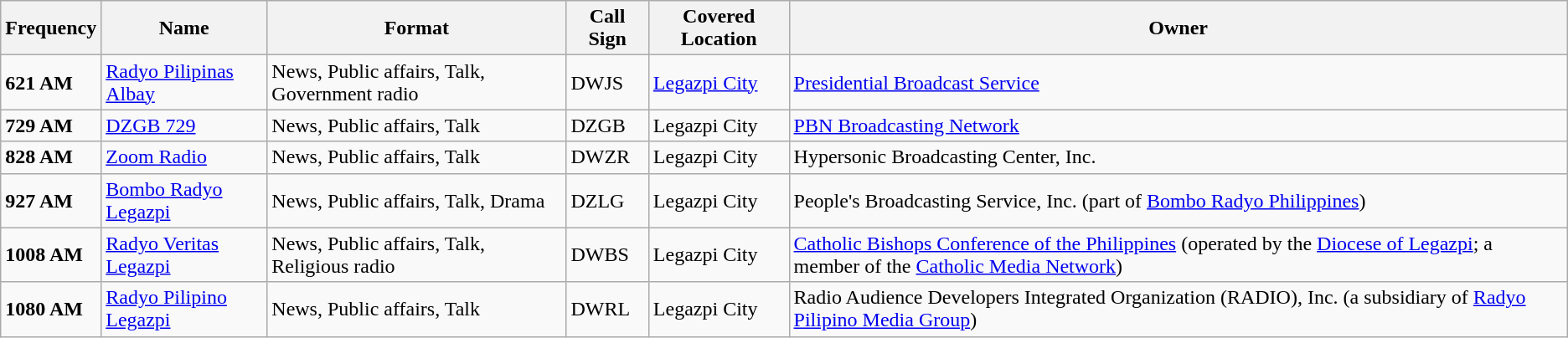<table class="wikitable">
<tr>
<th>Frequency</th>
<th>Name</th>
<th>Format</th>
<th>Call Sign</th>
<th>Covered Location</th>
<th>Owner</th>
</tr>
<tr>
<td><strong>621 AM</strong></td>
<td><a href='#'>Radyo Pilipinas Albay</a></td>
<td>News, Public affairs, Talk, Government radio</td>
<td>DWJS</td>
<td><a href='#'>Legazpi City</a></td>
<td><a href='#'>Presidential Broadcast Service</a></td>
</tr>
<tr>
<td><strong>729 AM</strong></td>
<td><a href='#'>DZGB 729</a></td>
<td>News, Public affairs, Talk</td>
<td>DZGB</td>
<td>Legazpi City</td>
<td><a href='#'>PBN Broadcasting Network</a></td>
</tr>
<tr>
<td><strong>828 AM</strong></td>
<td><a href='#'>Zoom Radio</a></td>
<td>News, Public affairs, Talk</td>
<td>DWZR</td>
<td>Legazpi City</td>
<td>Hypersonic Broadcasting Center, Inc.</td>
</tr>
<tr>
<td><strong>927 AM</strong></td>
<td><a href='#'>Bombo Radyo Legazpi</a></td>
<td>News, Public affairs, Talk, Drama</td>
<td>DZLG</td>
<td>Legazpi City</td>
<td>People's Broadcasting Service, Inc. (part of <a href='#'>Bombo Radyo Philippines</a>)</td>
</tr>
<tr>
<td><strong>1008 AM</strong></td>
<td><a href='#'>Radyo Veritas Legazpi</a></td>
<td>News, Public affairs, Talk, Religious radio</td>
<td>DWBS</td>
<td>Legazpi City</td>
<td><a href='#'>Catholic Bishops Conference of the Philippines</a> (operated by the <a href='#'>Diocese of Legazpi</a>; a member of the <a href='#'>Catholic Media Network</a>)</td>
</tr>
<tr>
<td><strong>1080 AM</strong></td>
<td><a href='#'>Radyo Pilipino Legazpi</a></td>
<td>News, Public affairs, Talk</td>
<td>DWRL</td>
<td>Legazpi City</td>
<td>Radio Audience Developers Integrated Organization (RADIO), Inc. (a subsidiary of <a href='#'>Radyo Pilipino Media Group</a>)</td>
</tr>
</table>
